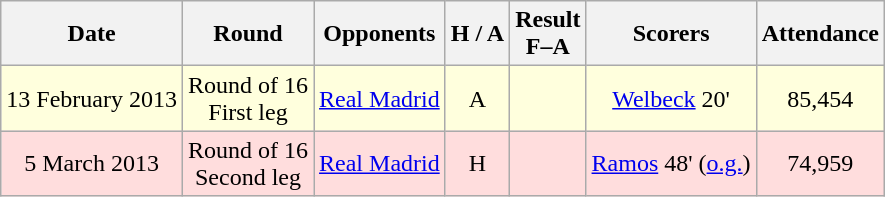<table class="wikitable" style="text-align:center">
<tr>
<th>Date</th>
<th>Round</th>
<th>Opponents</th>
<th>H / A</th>
<th>Result<br>F–A</th>
<th>Scorers</th>
<th>Attendance</th>
</tr>
<tr bgcolor="#ffffdd">
<td>13 February 2013</td>
<td>Round of 16<br>First leg</td>
<td><a href='#'>Real Madrid</a></td>
<td>A</td>
<td></td>
<td><a href='#'>Welbeck</a> 20'</td>
<td>85,454</td>
</tr>
<tr bgcolor="#ffdddd">
<td>5 March 2013</td>
<td>Round of 16<br>Second leg</td>
<td><a href='#'>Real Madrid</a></td>
<td>H</td>
<td></td>
<td><a href='#'>Ramos</a> 48' (<a href='#'>o.g.</a>)</td>
<td>74,959</td>
</tr>
</table>
